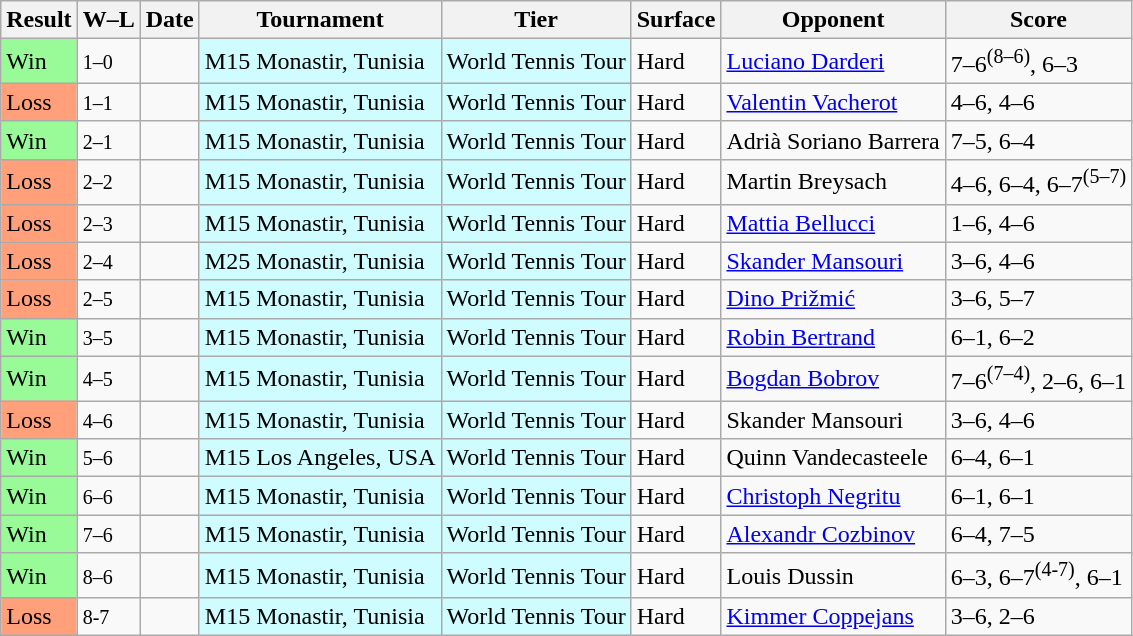<table class="sortable wikitable">
<tr>
<th>Result</th>
<th class="unsortable">W–L</th>
<th>Date</th>
<th>Tournament</th>
<th>Tier</th>
<th>Surface</th>
<th>Opponent</th>
<th class="unsortable">Score</th>
</tr>
<tr>
<td bgcolor=98FB98>Win</td>
<td><small>1–0</small></td>
<td></td>
<td style="background:#cffcff;">M15 Monastir, Tunisia</td>
<td style="background:#cffcff;">World Tennis Tour</td>
<td>Hard</td>
<td> <a href='#'>Luciano Darderi</a></td>
<td>7–6<sup>(8–6)</sup>, 6–3</td>
</tr>
<tr>
<td bgcolor=FFA07A>Loss</td>
<td><small>1–1</small></td>
<td></td>
<td style="background:#cffcff;">M15 Monastir, Tunisia</td>
<td style="background:#cffcff;">World Tennis Tour</td>
<td>Hard</td>
<td> <a href='#'>Valentin Vacherot</a></td>
<td>4–6, 4–6</td>
</tr>
<tr>
<td bgcolor=98FB98>Win</td>
<td><small>2–1</small></td>
<td></td>
<td style="background:#cffcff;">M15 Monastir, Tunisia</td>
<td style="background:#cffcff;">World Tennis Tour</td>
<td>Hard</td>
<td> Adrià Soriano Barrera</td>
<td>7–5, 6–4</td>
</tr>
<tr>
<td bgcolor=FFA07A>Loss</td>
<td><small>2–2</small></td>
<td></td>
<td style="background:#cffcff;">M15 Monastir, Tunisia</td>
<td style="background:#cffcff;">World Tennis Tour</td>
<td>Hard</td>
<td> Martin Breysach</td>
<td>4–6, 6–4, 6–7<sup>(5–7)</sup></td>
</tr>
<tr>
<td bgcolor=FFA07A>Loss</td>
<td><small>2–3</small></td>
<td></td>
<td style="background:#cffcff;">M15 Monastir, Tunisia</td>
<td style="background:#cffcff;">World Tennis Tour</td>
<td>Hard</td>
<td> <a href='#'>Mattia Bellucci</a></td>
<td>1–6, 4–6</td>
</tr>
<tr>
<td bgcolor=FFA07A>Loss</td>
<td><small>2–4</small></td>
<td></td>
<td style="background:#cffcff;">M25 Monastir, Tunisia</td>
<td style="background:#cffcff;">World Tennis Tour</td>
<td>Hard</td>
<td> <a href='#'>Skander Mansouri</a></td>
<td>3–6, 4–6</td>
</tr>
<tr>
<td bgcolor=FFA07A>Loss</td>
<td><small>2–5</small></td>
<td></td>
<td style="background:#cffcff;">M15 Monastir, Tunisia</td>
<td style="background:#cffcff;">World Tennis Tour</td>
<td>Hard</td>
<td> <a href='#'>Dino Prižmić</a></td>
<td>3–6, 5–7</td>
</tr>
<tr>
<td bgcolor=98FB98>Win</td>
<td><small>3–5</small></td>
<td></td>
<td style="background:#cffcff;">M15 Monastir, Tunisia</td>
<td style="background:#cffcff;">World Tennis Tour</td>
<td>Hard</td>
<td> <a href='#'>Robin Bertrand</a></td>
<td>6–1, 6–2</td>
</tr>
<tr>
<td bgcolor=98FB98>Win</td>
<td><small>4–5</small></td>
<td></td>
<td style="background:#cffcff;">M15 Monastir, Tunisia</td>
<td style="background:#cffcff;">World Tennis Tour</td>
<td>Hard</td>
<td> <a href='#'>Bogdan Bobrov</a></td>
<td>7–6<sup>(7–4)</sup>, 2–6, 6–1</td>
</tr>
<tr>
<td bgcolor=FFA07A>Loss</td>
<td><small>4–6</small></td>
<td></td>
<td style="background:#cffcff;">M15 Monastir, Tunisia</td>
<td style="background:#cffcff;">World Tennis Tour</td>
<td>Hard</td>
<td> Skander Mansouri</td>
<td>3–6, 4–6</td>
</tr>
<tr>
<td bgcolor=98FB98>Win</td>
<td><small>5–6</small></td>
<td></td>
<td style="background:#cffcff;">M15 Los Angeles, USA</td>
<td style="background:#cffcff;">World Tennis Tour</td>
<td>Hard</td>
<td> Quinn Vandecasteele</td>
<td>6–4, 6–1</td>
</tr>
<tr>
<td bgcolor=98FB98>Win</td>
<td><small>6–6</small></td>
<td></td>
<td style="background:#cffcff;">M15 Monastir, Tunisia</td>
<td style="background:#cffcff;">World Tennis Tour</td>
<td>Hard</td>
<td> <a href='#'>Christoph Negritu</a></td>
<td>6–1, 6–1</td>
</tr>
<tr>
<td bgcolor=98FB98>Win</td>
<td><small>7–6</small></td>
<td></td>
<td style="background:#cffcff;">M15 Monastir, Tunisia</td>
<td style="background:#cffcff;">World Tennis Tour</td>
<td>Hard</td>
<td> <a href='#'>Alexandr Cozbinov</a></td>
<td>6–4, 7–5</td>
</tr>
<tr>
<td bgcolor=98FB98>Win</td>
<td><small>8–6</small></td>
<td></td>
<td style="background:#cffcff;">M15 Monastir, Tunisia</td>
<td style="background:#cffcff;">World Tennis Tour</td>
<td>Hard</td>
<td> Louis Dussin</td>
<td>6–3, 6–7<sup>(4-7)</sup>, 6–1</td>
</tr>
<tr>
<td bgcolor=FFA07A>Loss</td>
<td><small>8-7</small></td>
<td></td>
<td style="background:#cffcff;">M15 Monastir, Tunisia</td>
<td style="background:#cffcff;">World Tennis Tour</td>
<td>Hard</td>
<td> <a href='#'>Kimmer Coppejans</a></td>
<td>3–6, 2–6</td>
</tr>
</table>
